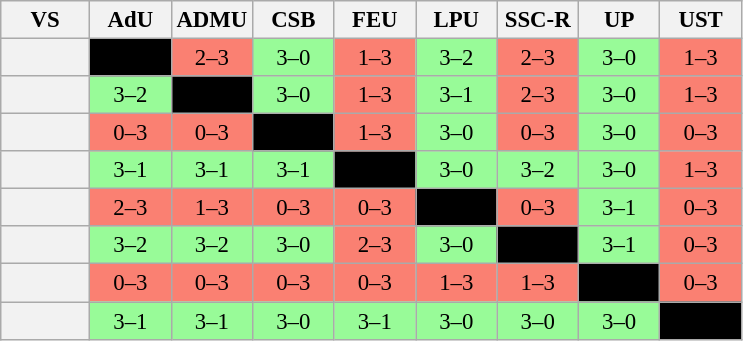<table class="wikitable" style="text-align:center; font-size:95%;">
<tr>
<th width=12%>VS</th>
<th width=11%>AdU</th>
<th width=11%>ADMU</th>
<th width=11%>CSB</th>
<th width=11%>FEU</th>
<th width=11%>LPU</th>
<th width=11%>SSC-R</th>
<th width=11%>UP</th>
<th width=11%>UST</th>
</tr>
<tr>
<th align=right></th>
<td style="background:black;"></td>
<td style="background:salmon;">2–3</td>
<td style="background:#98fb98;">3–0</td>
<td style="background:salmon;">1–3</td>
<td style="background:#98fb98;">3–2</td>
<td style="background:salmon;">2–3</td>
<td style="background:#98fb98;">3–0</td>
<td style="background:salmon;">1–3</td>
</tr>
<tr>
<th align=right></th>
<td style="background:#98fb98;">3–2</td>
<td style="background:black;"></td>
<td style="background:#98fb98;">3–0</td>
<td style="background:salmon;">1–3</td>
<td style="background:#98fb98;">3–1</td>
<td style="background:salmon;">2–3</td>
<td style="background:#98fb98;">3–0</td>
<td style="background:salmon;">1–3</td>
</tr>
<tr>
<th align=right></th>
<td style="background:salmon;">0–3</td>
<td style="background:salmon;">0–3</td>
<td style="background:black;"></td>
<td style="background:salmon;">1–3</td>
<td style="background:#98fb98;">3–0</td>
<td style="background:salmon;">0–3</td>
<td style="background:#98fb98;">3–0</td>
<td style="background:salmon;">0–3</td>
</tr>
<tr>
<th align=right></th>
<td style="background:#98fb98;">3–1</td>
<td style="background:#98fb98;">3–1</td>
<td style="background:#98fb98;">3–1</td>
<td style="background:black;"></td>
<td style="background:#98fb98;">3–0</td>
<td style="background:#98fb98;">3–2</td>
<td style="background:#98fb98;">3–0</td>
<td style="background:salmon;">1–3</td>
</tr>
<tr>
<th align=right></th>
<td style="background:salmon;">2–3</td>
<td style="background:salmon;">1–3</td>
<td style="background:salmon;">0–3</td>
<td style="background:salmon;">0–3</td>
<td style="background:black;"></td>
<td style="background:salmon;">0–3</td>
<td style="background:#98fb98;">3–1</td>
<td style="background:salmon;">0–3</td>
</tr>
<tr>
<th align=right></th>
<td style="background:#98fb98;">3–2</td>
<td style="background:#98fb98;">3–2</td>
<td style="background:#98fb98;">3–0</td>
<td style="background:salmon;">2–3</td>
<td style="background:#98fb98;">3–0</td>
<td style="background:black;"></td>
<td style="background:#98fb98;">3–1</td>
<td style="background:salmon;">0–3</td>
</tr>
<tr>
<th align=right></th>
<td style="background:salmon;">0–3</td>
<td style="background:salmon;">0–3</td>
<td style="background:salmon;">0–3</td>
<td style="background:salmon;">0–3</td>
<td style="background:salmon;">1–3</td>
<td style="background:salmon;">1–3</td>
<td style="background:black;"></td>
<td style="background:salmon;">0–3</td>
</tr>
<tr>
<th align=right></th>
<td style="background:#98fb98;">3–1</td>
<td style="background:#98fb98;">3–1</td>
<td style="background:#98fb98;">3–0</td>
<td style="background:#98fb98;">3–1</td>
<td style="background:#98fb98;">3–0</td>
<td style="background:#98fb98;">3–0</td>
<td style="background:#98fb98;">3–0</td>
<td style="background:black;"></td>
</tr>
</table>
